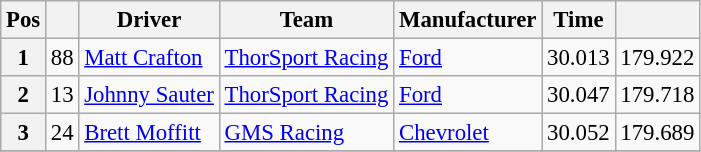<table class="wikitable" style="font-size:95%">
<tr>
<th>Pos</th>
<th></th>
<th>Driver</th>
<th>Team</th>
<th>Manufacturer</th>
<th>Time</th>
<th></th>
</tr>
<tr>
<th>1</th>
<td>88</td>
<td><a href='#'>Matt Crafton</a></td>
<td><a href='#'>ThorSport Racing</a></td>
<td><a href='#'>Ford</a></td>
<td>30.013</td>
<td>179.922</td>
</tr>
<tr>
<th>2</th>
<td>13</td>
<td><a href='#'>Johnny Sauter</a></td>
<td><a href='#'>ThorSport Racing</a></td>
<td><a href='#'>Ford</a></td>
<td>30.047</td>
<td>179.718</td>
</tr>
<tr>
<th>3</th>
<td>24</td>
<td><a href='#'>Brett Moffitt</a></td>
<td><a href='#'>GMS Racing</a></td>
<td><a href='#'>Chevrolet</a></td>
<td>30.052</td>
<td>179.689</td>
</tr>
<tr>
</tr>
</table>
